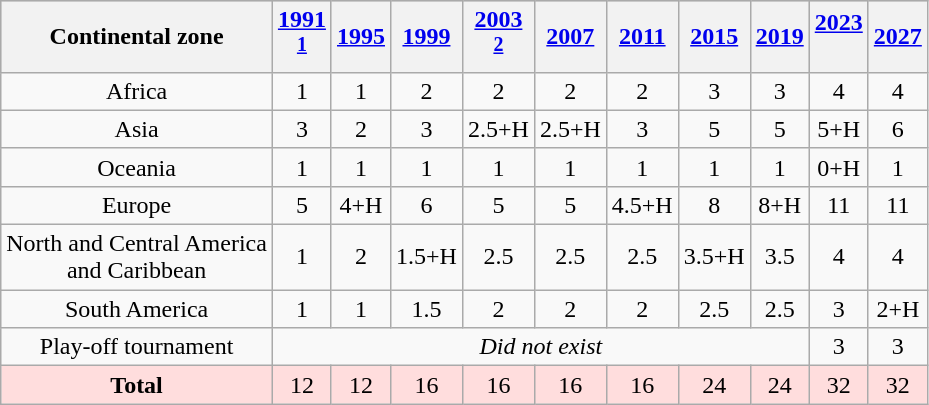<table class="wikitable">
<tr style="background:#cccccc;" align=center>
<th>Continental zone</th>
<th><a href='#'>1991</a><br><sup><a href='#'>1</a></sup></th>
<th><a href='#'>1995</a><br></th>
<th><a href='#'>1999</a><br></th>
<th><a href='#'>2003</a><br><sup><a href='#'>2</a></sup></th>
<th><a href='#'>2007</a><br></th>
<th><a href='#'>2011</a><br></th>
<th><a href='#'>2015</a><br></th>
<th><a href='#'>2019</a><br></th>
<th><a href='#'>2023</a><br><br></th>
<th><a href='#'>2027</a><br></th>
</tr>
<tr valign="center" align=center>
<td>Africa</td>
<td>1</td>
<td>1</td>
<td>2</td>
<td>2</td>
<td>2</td>
<td>2</td>
<td>3</td>
<td>3</td>
<td>4</td>
<td>4</td>
</tr>
<tr valign="center" align=center>
<td>Asia</td>
<td>3</td>
<td>2</td>
<td>3</td>
<td>2.5+H</td>
<td>2.5+H</td>
<td>3</td>
<td>5</td>
<td>5</td>
<td>5+H</td>
<td>6</td>
</tr>
<tr valign="center" align=center>
<td>Oceania</td>
<td>1</td>
<td>1</td>
<td>1</td>
<td>1</td>
<td>1</td>
<td>1</td>
<td>1</td>
<td>1</td>
<td>0+H</td>
<td>1</td>
</tr>
<tr valign="center" align=center>
<td>Europe</td>
<td>5</td>
<td>4+H</td>
<td>6</td>
<td>5</td>
<td>5</td>
<td>4.5+H</td>
<td>8</td>
<td>8+H</td>
<td>11</td>
<td>11</td>
</tr>
<tr valign="center" align=center>
<td>North and Central America<br>and Caribbean</td>
<td>1</td>
<td>2</td>
<td>1.5+H</td>
<td>2.5</td>
<td>2.5</td>
<td>2.5</td>
<td>3.5+H</td>
<td>3.5</td>
<td>4</td>
<td>4</td>
</tr>
<tr valign="center" align=center>
<td>South America</td>
<td>1</td>
<td>1</td>
<td>1.5</td>
<td>2</td>
<td>2</td>
<td>2</td>
<td>2.5</td>
<td>2.5</td>
<td>3</td>
<td>2+H</td>
</tr>
<tr valign="center" align=center>
<td>Play-off tournament</td>
<td colspan="8"><em>Did not exist</em></td>
<td>3</td>
<td>3</td>
</tr>
<tr style="background:#ffdddd;" align=center>
<td><strong>Total</strong></td>
<td>12</td>
<td>12</td>
<td>16</td>
<td>16</td>
<td>16</td>
<td>16</td>
<td>24</td>
<td>24</td>
<td>32</td>
<td>32</td>
</tr>
</table>
